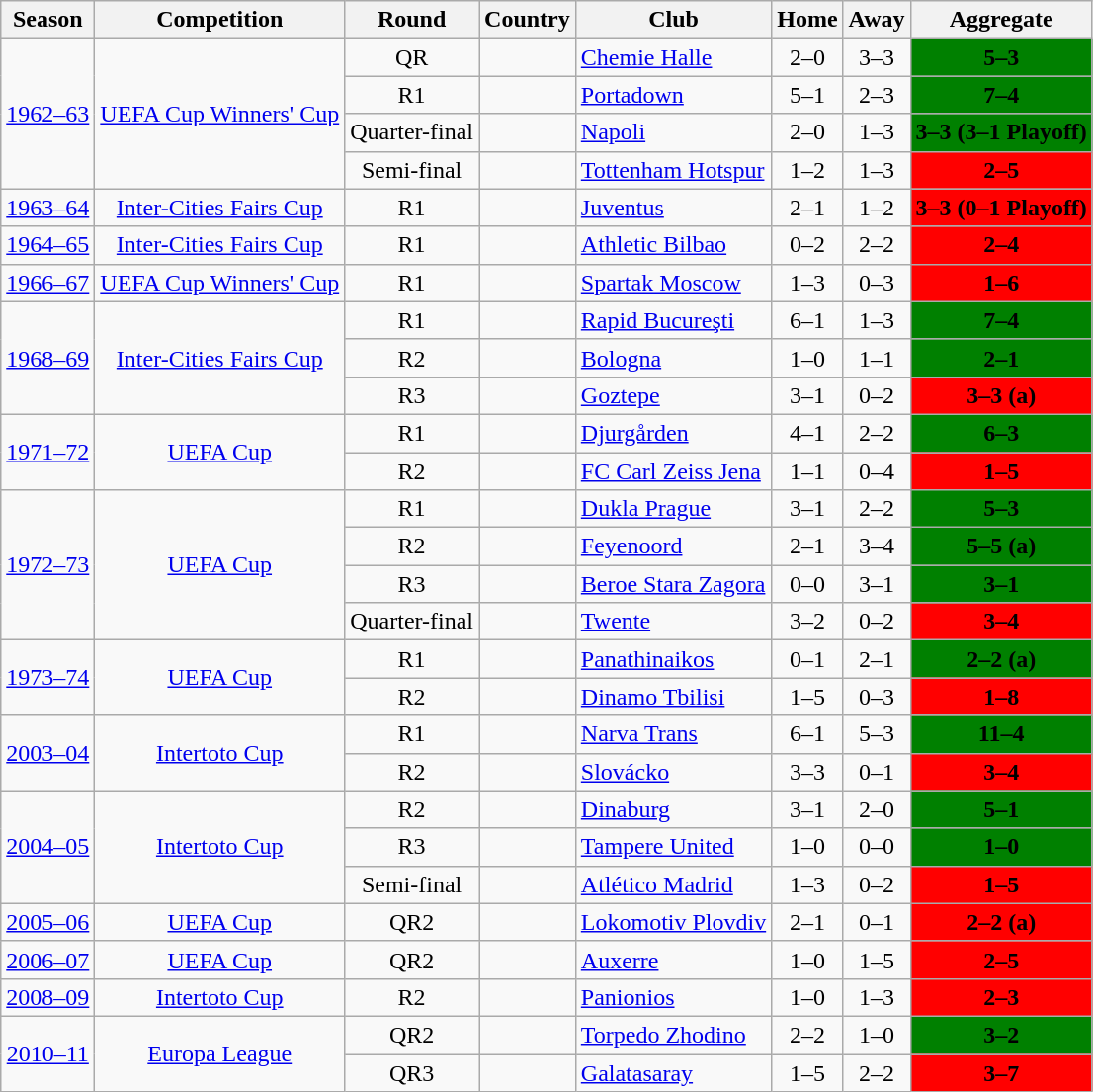<table class="wikitable" style="text-align:center">
<tr>
<th>Season</th>
<th>Competition</th>
<th>Round</th>
<th>Country</th>
<th>Club</th>
<th>Home</th>
<th>Away</th>
<th>Aggregate</th>
</tr>
<tr>
<td rowspan=4><a href='#'>1962–63</a></td>
<td rowspan=4><a href='#'>UEFA Cup Winners' Cup</a></td>
<td>QR</td>
<td></td>
<td align=left><a href='#'>Chemie Halle</a></td>
<td>2–0</td>
<td>3–3</td>
<td bgcolor=green><strong>5–3</strong></td>
</tr>
<tr>
<td>R1</td>
<td></td>
<td align=left><a href='#'>Portadown</a></td>
<td>5–1</td>
<td>2–3</td>
<td bgcolor=green><strong>7–4</strong></td>
</tr>
<tr>
<td>Quarter-final</td>
<td></td>
<td align=left><a href='#'>Napoli</a></td>
<td>2–0</td>
<td>1–3</td>
<td bgcolor=green><strong>3–3 (3–1 Playoff)</strong></td>
</tr>
<tr>
<td>Semi-final</td>
<td></td>
<td align=left><a href='#'>Tottenham Hotspur</a></td>
<td>1–2</td>
<td>1–3</td>
<td bgcolor=red><strong>2–5</strong></td>
</tr>
<tr>
<td><a href='#'>1963–64</a></td>
<td><a href='#'>Inter-Cities Fairs Cup</a></td>
<td>R1</td>
<td></td>
<td align=left><a href='#'>Juventus</a></td>
<td>2–1</td>
<td>1–2</td>
<td bgcolor=red><strong>3–3 (0–1 Playoff)</strong></td>
</tr>
<tr>
<td><a href='#'>1964–65</a></td>
<td><a href='#'>Inter-Cities Fairs Cup</a></td>
<td>R1</td>
<td></td>
<td align=left><a href='#'>Athletic Bilbao</a></td>
<td>0–2</td>
<td>2–2</td>
<td bgcolor=red><strong>2–4</strong></td>
</tr>
<tr>
<td><a href='#'>1966–67</a></td>
<td><a href='#'>UEFA Cup Winners' Cup</a></td>
<td>R1</td>
<td></td>
<td align=left><a href='#'>Spartak Moscow</a></td>
<td>1–3</td>
<td>0–3</td>
<td bgcolor=red><strong>1–6</strong></td>
</tr>
<tr>
<td rowspan=3><a href='#'>1968–69</a></td>
<td rowspan=3><a href='#'>Inter-Cities Fairs Cup</a></td>
<td>R1</td>
<td></td>
<td align=left><a href='#'>Rapid Bucureşti</a></td>
<td>6–1</td>
<td>1–3</td>
<td bgcolor=green><strong>7–4</strong></td>
</tr>
<tr>
<td>R2</td>
<td></td>
<td align=left><a href='#'>Bologna</a></td>
<td>1–0</td>
<td>1–1</td>
<td bgcolor=green><strong>2–1</strong></td>
</tr>
<tr>
<td>R3</td>
<td></td>
<td align=left><a href='#'>Goztepe</a></td>
<td>3–1</td>
<td>0–2</td>
<td bgcolor=red><strong>3–3 (a)</strong></td>
</tr>
<tr>
<td rowspan=2><a href='#'>1971–72</a></td>
<td rowspan=2><a href='#'>UEFA Cup</a></td>
<td>R1</td>
<td></td>
<td align=left><a href='#'>Djurgården</a></td>
<td>4–1</td>
<td>2–2</td>
<td bgcolor=green><strong>6–3</strong></td>
</tr>
<tr>
<td>R2</td>
<td></td>
<td align=left><a href='#'>FC Carl Zeiss Jena</a></td>
<td>1–1</td>
<td>0–4</td>
<td bgcolor=red><strong>1–5</strong></td>
</tr>
<tr>
<td rowspan=4><a href='#'>1972–73</a></td>
<td rowspan=4><a href='#'>UEFA Cup</a></td>
<td>R1</td>
<td></td>
<td align=left><a href='#'>Dukla Prague</a></td>
<td>3–1</td>
<td>2–2</td>
<td bgcolor=green><strong>5–3</strong></td>
</tr>
<tr>
<td>R2</td>
<td></td>
<td align=left><a href='#'>Feyenoord</a></td>
<td>2–1</td>
<td>3–4</td>
<td bgcolor=green><strong>5–5 (a)</strong></td>
</tr>
<tr>
<td>R3</td>
<td></td>
<td align=left><a href='#'>Beroe Stara Zagora</a></td>
<td>0–0</td>
<td>3–1</td>
<td bgcolor=green><strong>3–1</strong></td>
</tr>
<tr>
<td>Quarter-final</td>
<td></td>
<td align=left><a href='#'>Twente</a></td>
<td>3–2</td>
<td>0–2</td>
<td bgcolor=red><strong>3–4</strong></td>
</tr>
<tr>
<td rowspan=2><a href='#'>1973–74</a></td>
<td rowspan=2><a href='#'>UEFA Cup</a></td>
<td>R1</td>
<td></td>
<td align=left><a href='#'>Panathinaikos</a></td>
<td>0–1</td>
<td>2–1</td>
<td bgcolor=green><strong>2–2 (a)</strong></td>
</tr>
<tr>
<td>R2</td>
<td></td>
<td align=left><a href='#'>Dinamo Tbilisi</a></td>
<td>1–5</td>
<td>0–3</td>
<td bgcolor=red><strong>1–8</strong></td>
</tr>
<tr>
<td rowspan=2><a href='#'>2003–04</a></td>
<td rowspan=2><a href='#'>Intertoto Cup</a></td>
<td>R1</td>
<td></td>
<td align=left><a href='#'>Narva Trans</a></td>
<td>6–1</td>
<td>5–3</td>
<td bgcolor=green><strong>11–4</strong></td>
</tr>
<tr>
<td>R2</td>
<td></td>
<td align=left><a href='#'>Slovácko</a></td>
<td>3–3</td>
<td>0–1</td>
<td bgcolor=red><strong>3–4</strong></td>
</tr>
<tr>
<td rowspan=3><a href='#'>2004–05</a></td>
<td rowspan=3><a href='#'>Intertoto Cup</a></td>
<td>R2</td>
<td></td>
<td align=left><a href='#'>Dinaburg</a></td>
<td>3–1</td>
<td>2–0</td>
<td bgcolor=green><strong>5–1</strong></td>
</tr>
<tr>
<td>R3</td>
<td></td>
<td align=left><a href='#'>Tampere United</a></td>
<td>1–0</td>
<td>0–0</td>
<td bgcolor=green><strong>1–0</strong></td>
</tr>
<tr>
<td>Semi-final</td>
<td></td>
<td align=left><a href='#'>Atlético Madrid</a></td>
<td>1–3</td>
<td>0–2</td>
<td bgcolor=red><strong>1–5</strong></td>
</tr>
<tr>
<td><a href='#'>2005–06</a></td>
<td><a href='#'>UEFA Cup</a></td>
<td>QR2</td>
<td></td>
<td align=left><a href='#'>Lokomotiv Plovdiv</a></td>
<td>2–1</td>
<td>0–1</td>
<td bgcolor=red><strong>2–2 (a)</strong></td>
</tr>
<tr>
<td><a href='#'>2006–07</a></td>
<td><a href='#'>UEFA Cup</a></td>
<td>QR2</td>
<td></td>
<td align=left><a href='#'>Auxerre</a></td>
<td>1–0</td>
<td>1–5</td>
<td bgcolor=red><strong>2–5</strong></td>
</tr>
<tr>
<td><a href='#'>2008–09</a></td>
<td><a href='#'>Intertoto Cup</a></td>
<td>R2</td>
<td></td>
<td align=left><a href='#'>Panionios</a></td>
<td>1–0</td>
<td>1–3</td>
<td bgcolor=red><strong>2–3</strong></td>
</tr>
<tr>
<td rowspan=2><a href='#'>2010–11</a></td>
<td rowspan=2><a href='#'>Europa League</a></td>
<td>QR2</td>
<td></td>
<td align=left><a href='#'>Torpedo Zhodino</a></td>
<td>2–2</td>
<td>1–0</td>
<td bgcolor=green><strong>3–2</strong></td>
</tr>
<tr>
<td>QR3</td>
<td></td>
<td align=left><a href='#'>Galatasaray</a></td>
<td>1–5</td>
<td>2–2</td>
<td bgcolor=red><strong>3–7</strong></td>
</tr>
</table>
